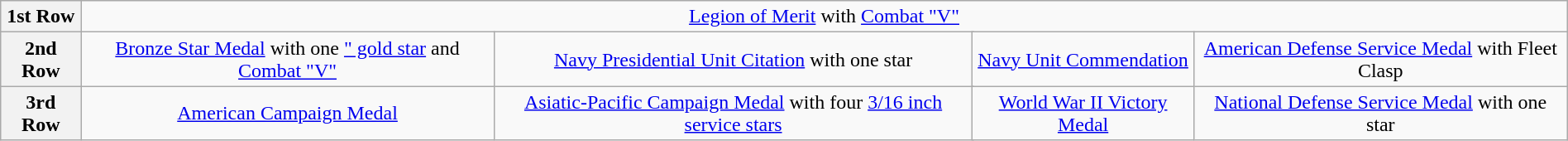<table class="wikitable" style="margin:1em auto; text-align:center;">
<tr>
<th>1st Row</th>
<td colspan="14"><a href='#'>Legion of Merit</a> with <a href='#'>Combat "V"</a></td>
</tr>
<tr>
<th>2nd Row</th>
<td colspan="4"><a href='#'>Bronze Star Medal</a> with one <a href='#'>" gold star</a> and <a href='#'>Combat "V"</a></td>
<td colspan="4"><a href='#'>Navy Presidential Unit Citation</a> with one star</td>
<td colspan="4"><a href='#'>Navy Unit Commendation</a></td>
<td colspan="4"><a href='#'>American Defense Service Medal</a> with Fleet Clasp</td>
</tr>
<tr>
<th>3rd Row</th>
<td colspan="4"><a href='#'>American Campaign Medal</a></td>
<td colspan="4"><a href='#'>Asiatic-Pacific Campaign Medal</a> with four <a href='#'>3/16 inch service stars</a></td>
<td colspan="4"><a href='#'>World War II Victory Medal</a></td>
<td colspan="4"><a href='#'>National Defense Service Medal</a> with one star</td>
</tr>
</table>
